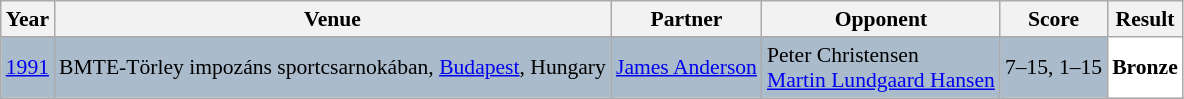<table class="sortable wikitable" style="font-size: 90%;">
<tr>
<th>Year</th>
<th>Venue</th>
<th>Partner</th>
<th>Opponent</th>
<th>Score</th>
<th>Result</th>
</tr>
<tr style="background:#AABBCC">
<td align="center"><a href='#'>1991</a></td>
<td align="left">BMTE-Törley impozáns sportcsarnokában, <a href='#'>Budapest</a>, Hungary</td>
<td align="left"> <a href='#'>James Anderson</a></td>
<td align="left"> Peter Christensen<br> <a href='#'>Martin Lundgaard Hansen</a></td>
<td align="left">7–15, 1–15</td>
<td style="text-align:left; background:white"> <strong>Bronze</strong></td>
</tr>
</table>
